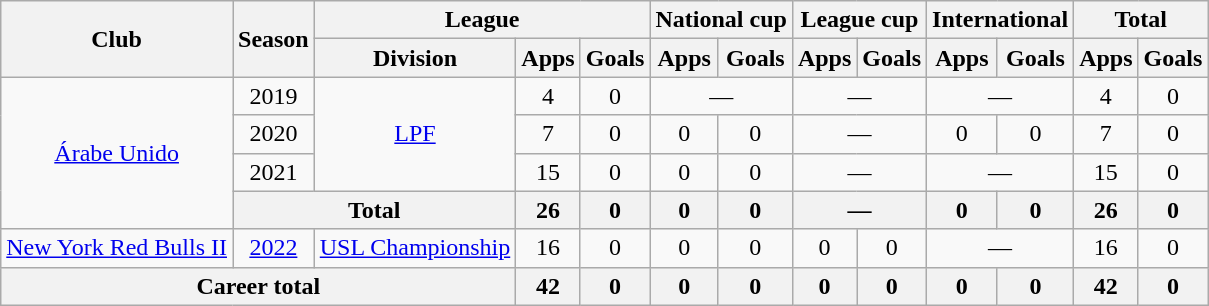<table class="wikitable" style="text-align:center">
<tr>
<th rowspan="2">Club</th>
<th rowspan="2">Season</th>
<th colspan="3">League</th>
<th colspan="2">National cup</th>
<th colspan="2">League cup</th>
<th colspan="2">International</th>
<th colspan="2">Total</th>
</tr>
<tr>
<th>Division</th>
<th>Apps</th>
<th>Goals</th>
<th>Apps</th>
<th>Goals</th>
<th>Apps</th>
<th>Goals</th>
<th>Apps</th>
<th>Goals</th>
<th>Apps</th>
<th>Goals</th>
</tr>
<tr>
<td rowspan="4"><a href='#'>Árabe Unido</a></td>
<td>2019</td>
<td rowspan="3"><a href='#'>LPF</a></td>
<td>4</td>
<td>0</td>
<td colspan="2">—</td>
<td colspan="2">—</td>
<td colspan="2">—</td>
<td>4</td>
<td>0</td>
</tr>
<tr>
<td>2020</td>
<td>7</td>
<td>0</td>
<td>0</td>
<td>0</td>
<td colspan="2">—</td>
<td>0</td>
<td>0</td>
<td>7</td>
<td>0</td>
</tr>
<tr>
<td>2021</td>
<td>15</td>
<td>0</td>
<td>0</td>
<td>0</td>
<td colspan="2">—</td>
<td colspan="2">—</td>
<td>15</td>
<td>0</td>
</tr>
<tr>
<th colspan="2">Total</th>
<th>26</th>
<th>0</th>
<th>0</th>
<th>0</th>
<th colspan="2">—</th>
<th>0</th>
<th>0</th>
<th>26</th>
<th>0</th>
</tr>
<tr>
<td><a href='#'>New York Red Bulls II</a></td>
<td><a href='#'>2022</a></td>
<td><a href='#'>USL Championship</a></td>
<td>16</td>
<td>0</td>
<td>0</td>
<td>0</td>
<td>0</td>
<td>0</td>
<td colspan="2">—</td>
<td>16</td>
<td>0</td>
</tr>
<tr>
<th colspan="3">Career total</th>
<th>42</th>
<th>0</th>
<th>0</th>
<th>0</th>
<th>0</th>
<th>0</th>
<th>0</th>
<th>0</th>
<th>42</th>
<th>0</th>
</tr>
</table>
